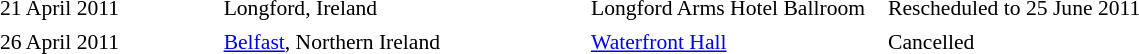<table cellpadding="2" style="border: 0px solid darkgray; font-size:90%">
<tr>
<th width="150"></th>
<th width="250"></th>
<th width="200"></th>
<th width="700"></th>
</tr>
<tr border="0">
<td>21 April 2011</td>
<td>Longford, Ireland</td>
<td>Longford Arms Hotel Ballroom</td>
<td>Rescheduled to 25 June 2011</td>
</tr>
<tr>
<td>26 April 2011</td>
<td><a href='#'>Belfast</a>, Northern Ireland</td>
<td><a href='#'>Waterfront Hall</a></td>
<td>Cancelled</td>
</tr>
<tr>
</tr>
</table>
